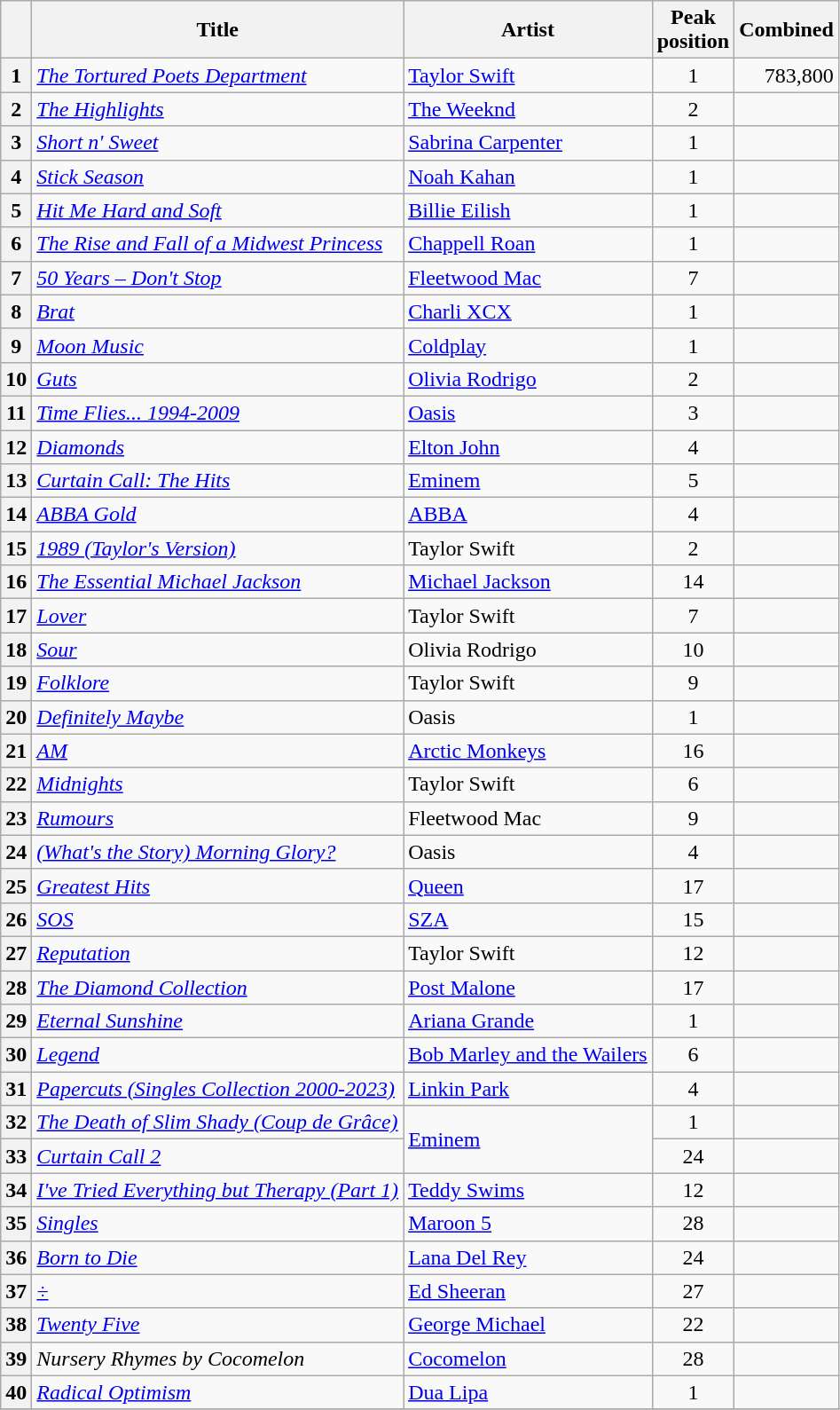<table class="wikitable plainrowheaders sortable">
<tr>
<th scope=col></th>
<th scope=col>Title</th>
<th scope=col>Artist</th>
<th scope=col>Peak<br>position</th>
<th scope=col>Combined</th>
</tr>
<tr>
<th scope=row style="text-align:center;">1</th>
<td><em><a href='#'>The Tortured Poets Department</a></em></td>
<td><a href='#'>Taylor Swift</a></td>
<td align="center">1</td>
<td align="right">783,800</td>
</tr>
<tr>
<th scope=row style="text-align:center;">2</th>
<td><em><a href='#'>The Highlights</a></em></td>
<td><a href='#'>The Weeknd</a></td>
<td align="center">2</td>
<td align="right"></td>
</tr>
<tr>
<th scope=row style="text-align:center;">3</th>
<td><em><a href='#'>Short n' Sweet</a></em></td>
<td><a href='#'>Sabrina Carpenter</a></td>
<td align="center">1</td>
<td align="right"></td>
</tr>
<tr>
<th scope=row style="text-align:center;">4</th>
<td><em><a href='#'>Stick Season</a></em></td>
<td><a href='#'>Noah Kahan</a></td>
<td align="center">1</td>
<td align="right"></td>
</tr>
<tr>
<th scope=row style="text-align:center;">5</th>
<td><em><a href='#'>Hit Me Hard and Soft</a></em></td>
<td><a href='#'>Billie Eilish</a></td>
<td align="center">1</td>
<td align="right"></td>
</tr>
<tr>
<th scope=row style="text-align:center;">6</th>
<td><em><a href='#'>The Rise and Fall of a Midwest Princess</a></em></td>
<td><a href='#'>Chappell Roan</a></td>
<td align="center">1</td>
<td align="right"></td>
</tr>
<tr>
<th scope=row style="text-align:center;">7</th>
<td><em><a href='#'>50 Years – Don't Stop</a></em></td>
<td><a href='#'>Fleetwood Mac</a></td>
<td align="center">7 </td>
<td align="right"></td>
</tr>
<tr>
<th scope=row style="text-align:center;">8</th>
<td><em><a href='#'>Brat</a></em></td>
<td><a href='#'>Charli XCX</a></td>
<td align="center">1</td>
<td align="right"></td>
</tr>
<tr>
<th scope=row style="text-align:center;">9</th>
<td><em><a href='#'>Moon Music</a></em></td>
<td><a href='#'>Coldplay</a></td>
<td align="center">1</td>
<td align="right"></td>
</tr>
<tr>
<th scope=row style="text-align:center;">10</th>
<td><em><a href='#'>Guts</a></em></td>
<td><a href='#'>Olivia Rodrigo</a></td>
<td align="center">2 </td>
<td align="right"></td>
</tr>
<tr>
<th scope=row style="text-align:center;">11</th>
<td><em><a href='#'>Time Flies... 1994-2009</a></em></td>
<td><a href='#'>Oasis</a></td>
<td align="center">3 </td>
<td align="right"></td>
</tr>
<tr>
<th scope=row style="text-align:center;">12</th>
<td><em><a href='#'>Diamonds</a></em></td>
<td><a href='#'>Elton John</a></td>
<td align="center">4 </td>
<td align="right"></td>
</tr>
<tr>
<th scope=row style="text-align:center;">13</th>
<td><em><a href='#'>Curtain Call: The Hits</a></em></td>
<td><a href='#'>Eminem</a></td>
<td align="center">5 </td>
<td align="right"></td>
</tr>
<tr>
<th scope=row style="text-align:center;">14</th>
<td><em><a href='#'>ABBA Gold</a></em></td>
<td><a href='#'>ABBA</a></td>
<td align="center">4 </td>
<td align="right"></td>
</tr>
<tr>
<th scope=row style="text-align:center;">15</th>
<td><em><a href='#'>1989 (Taylor's Version)</a></em></td>
<td>Taylor Swift</td>
<td align="center">2 </td>
<td align="right"></td>
</tr>
<tr>
<th scope=row style="text-align:center;">16</th>
<td><em><a href='#'>The Essential Michael Jackson</a></em></td>
<td><a href='#'>Michael Jackson</a></td>
<td align="center">14 </td>
<td align="right"></td>
</tr>
<tr>
<th scope=row style="text-align:center;">17</th>
<td><em><a href='#'>Lover</a></em></td>
<td>Taylor Swift</td>
<td align="center">7 </td>
<td align="right"></td>
</tr>
<tr>
<th scope=row style="text-align:center;">18</th>
<td><em><a href='#'>Sour</a></em></td>
<td>Olivia Rodrigo</td>
<td align="center">10 </td>
<td align="right"></td>
</tr>
<tr>
<th scope=row style="text-align:center;">19</th>
<td><em><a href='#'>Folklore</a></em></td>
<td>Taylor Swift</td>
<td align="center">9 </td>
<td align="right"></td>
</tr>
<tr>
<th scope=row style="text-align:center;">20</th>
<td><em><a href='#'>Definitely Maybe</a></em></td>
<td>Oasis</td>
<td align="center">1</td>
<td align="right"></td>
</tr>
<tr>
<th scope=row style="text-align:center;">21</th>
<td><em><a href='#'>AM</a></em></td>
<td><a href='#'>Arctic Monkeys</a></td>
<td align="center">16 </td>
<td align="right"></td>
</tr>
<tr>
<th scope=row style="text-align:center;">22</th>
<td><em><a href='#'>Midnights</a></em></td>
<td>Taylor Swift</td>
<td align="center">6 </td>
<td align="right"></td>
</tr>
<tr>
<th scope=row style="text-align:center;">23</th>
<td><em><a href='#'>Rumours</a></em></td>
<td>Fleetwood Mac</td>
<td align="center">9 </td>
<td align="right"></td>
</tr>
<tr>
<th scope=row style="text-align:center;">24</th>
<td><em><a href='#'>(What's the Story) Morning Glory?</a></em></td>
<td>Oasis</td>
<td align="center">4 </td>
<td align="right"></td>
</tr>
<tr>
<th scope=row style="text-align:center;">25</th>
<td><em><a href='#'>Greatest Hits</a></em></td>
<td><a href='#'>Queen</a></td>
<td align="center">17 </td>
<td align="right"></td>
</tr>
<tr>
<th scope=row style="text-align:center;">26</th>
<td><em><a href='#'>SOS</a></em></td>
<td><a href='#'>SZA</a></td>
<td align="center">15 </td>
<td align="right"></td>
</tr>
<tr>
<th scope=row style="text-align:center;">27</th>
<td><em><a href='#'>Reputation</a></em></td>
<td>Taylor Swift</td>
<td align="center">12 </td>
<td align="right"></td>
</tr>
<tr>
<th scope=row style="text-align:center;">28</th>
<td><em><a href='#'>The Diamond Collection</a></em></td>
<td><a href='#'>Post Malone</a></td>
<td align="center">17 </td>
<td align="right"></td>
</tr>
<tr>
<th scope=row style="text-align:center;">29</th>
<td><em><a href='#'>Eternal Sunshine</a></em></td>
<td><a href='#'>Ariana Grande</a></td>
<td align="center">1</td>
<td align="right"></td>
</tr>
<tr>
<th scope=row style="text-align:center;">30</th>
<td><em><a href='#'>Legend</a></em></td>
<td><a href='#'>Bob Marley and the Wailers</a></td>
<td align="center">6 </td>
<td align="right"></td>
</tr>
<tr>
<th scope=row style="text-align:center;">31</th>
<td><em><a href='#'>Papercuts (Singles Collection 2000-2023)</a></em></td>
<td><a href='#'>Linkin Park</a></td>
<td align="center">4</td>
<td align="right"></td>
</tr>
<tr>
<th scope=row style="text-align:center;">32</th>
<td><em><a href='#'>The Death of Slim Shady (Coup de Grâce)</a></em></td>
<td rowspan="2"><a href='#'>Eminem</a></td>
<td align="center">1</td>
<td align="right"></td>
</tr>
<tr>
<th scope=row style="text-align:center;">33</th>
<td><em><a href='#'>Curtain Call 2</a></em></td>
<td align="center">24 </td>
<td align="right"></td>
</tr>
<tr>
<th scope=row style="text-align:center;">34</th>
<td><em><a href='#'>I've Tried Everything but Therapy (Part 1)</a></em></td>
<td><a href='#'>Teddy Swims</a></td>
<td align="center">12</td>
<td align="right"></td>
</tr>
<tr>
<th scope=row style="text-align:center;">35</th>
<td><em><a href='#'>Singles</a></em></td>
<td><a href='#'>Maroon 5</a></td>
<td align="center">28</td>
<td align="right"></td>
</tr>
<tr>
<th scope=row style="text-align:center;">36</th>
<td><em><a href='#'>Born to Die</a></em></td>
<td><a href='#'>Lana Del Rey</a></td>
<td align="center">24 </td>
<td align="right"></td>
</tr>
<tr>
<th scope=row style="text-align:center;">37</th>
<td><em><a href='#'>÷</a></em></td>
<td><a href='#'>Ed Sheeran</a></td>
<td align="center">27 </td>
<td align="right"></td>
</tr>
<tr>
<th scope=row style="text-align:center;">38</th>
<td><em><a href='#'>Twenty Five</a></em></td>
<td><a href='#'>George Michael</a></td>
<td align="center">22 </td>
<td align="right"></td>
</tr>
<tr>
<th scope=row style="text-align:center;">39</th>
<td><em>Nursery Rhymes by Cocomelon</em></td>
<td><a href='#'>Cocomelon</a></td>
<td align="center">28</td>
<td align="right"></td>
</tr>
<tr>
<th scope=row style="text-align:center;">40</th>
<td><em><a href='#'>Radical Optimism</a></em></td>
<td><a href='#'>Dua Lipa</a></td>
<td align="center">1</td>
<td align="right"></td>
</tr>
<tr>
</tr>
</table>
